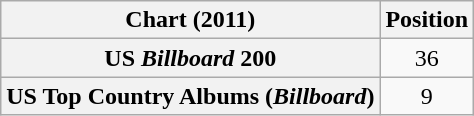<table class="wikitable sortable plainrowheaders" style="text-align:center">
<tr>
<th scope="col">Chart (2011)</th>
<th scope="col">Position</th>
</tr>
<tr>
<th scope="row">US <em>Billboard</em> 200</th>
<td>36</td>
</tr>
<tr>
<th scope="row">US Top Country Albums (<em>Billboard</em>)</th>
<td>9</td>
</tr>
</table>
